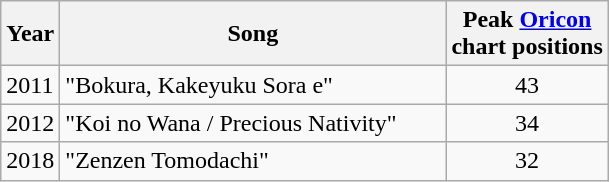<table class="wikitable" border="1">
<tr>
<th rowspan="1">Year</th>
<th rowspan="1" width="250">Song</th>
<th colspan="1">Peak <a href='#'>Oricon</a><br> chart positions<br></th>
</tr>
<tr>
<td>2011</td>
<td>"Bokura, Kakeyuku Sora e"</td>
<td align="center">43</td>
</tr>
<tr>
<td>2012</td>
<td>"Koi no Wana / Precious Nativity"</td>
<td align="center">34</td>
</tr>
<tr>
<td>2018</td>
<td>"Zenzen Tomodachi"</td>
<td align="center">32</td>
</tr>
</table>
